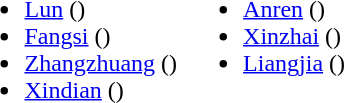<table>
<tr>
<td valign="top"><br><ul><li><a href='#'>Lun</a> ()</li><li><a href='#'>Fangsi</a> ()</li><li><a href='#'>Zhangzhuang</a> ()</li><li><a href='#'>Xindian</a> ()</li></ul></td>
<td valign="top"><br><ul><li><a href='#'>Anren</a> ()</li><li><a href='#'>Xinzhai</a> ()</li><li><a href='#'>Liangjia</a> ()</li></ul></td>
</tr>
</table>
